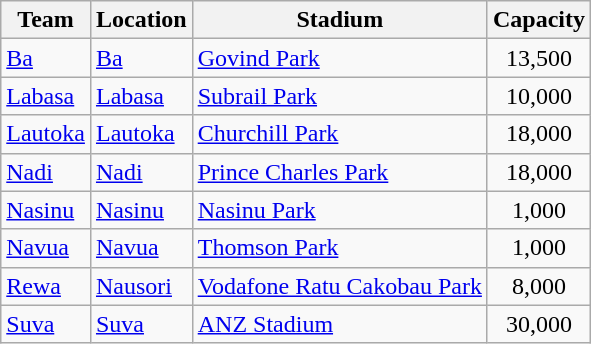<table class="wikitable sortable">
<tr>
<th>Team</th>
<th>Location</th>
<th>Stadium</th>
<th>Capacity</th>
</tr>
<tr>
<td><a href='#'>Ba</a></td>
<td><a href='#'>Ba</a></td>
<td><a href='#'>Govind Park</a></td>
<td align=center>13,500</td>
</tr>
<tr>
<td><a href='#'>Labasa</a></td>
<td><a href='#'>Labasa</a></td>
<td><a href='#'>Subrail Park</a></td>
<td align=center>10,000</td>
</tr>
<tr>
<td><a href='#'>Lautoka</a></td>
<td><a href='#'>Lautoka</a></td>
<td><a href='#'>Churchill Park</a></td>
<td align=center>18,000</td>
</tr>
<tr>
<td><a href='#'>Nadi</a></td>
<td><a href='#'>Nadi</a></td>
<td><a href='#'>Prince Charles Park</a></td>
<td align=center>18,000</td>
</tr>
<tr>
<td><a href='#'>Nasinu</a></td>
<td><a href='#'>Nasinu</a></td>
<td><a href='#'>Nasinu Park</a></td>
<td align=center>1,000</td>
</tr>
<tr>
<td><a href='#'>Navua</a></td>
<td><a href='#'>Navua</a></td>
<td><a href='#'>Thomson Park</a></td>
<td align=center>1,000</td>
</tr>
<tr>
<td><a href='#'>Rewa</a></td>
<td><a href='#'>Nausori</a></td>
<td><a href='#'>Vodafone Ratu Cakobau Park</a></td>
<td align=center>8,000</td>
</tr>
<tr>
<td><a href='#'>Suva</a></td>
<td><a href='#'>Suva</a></td>
<td><a href='#'>ANZ Stadium</a></td>
<td align=center>30,000</td>
</tr>
</table>
